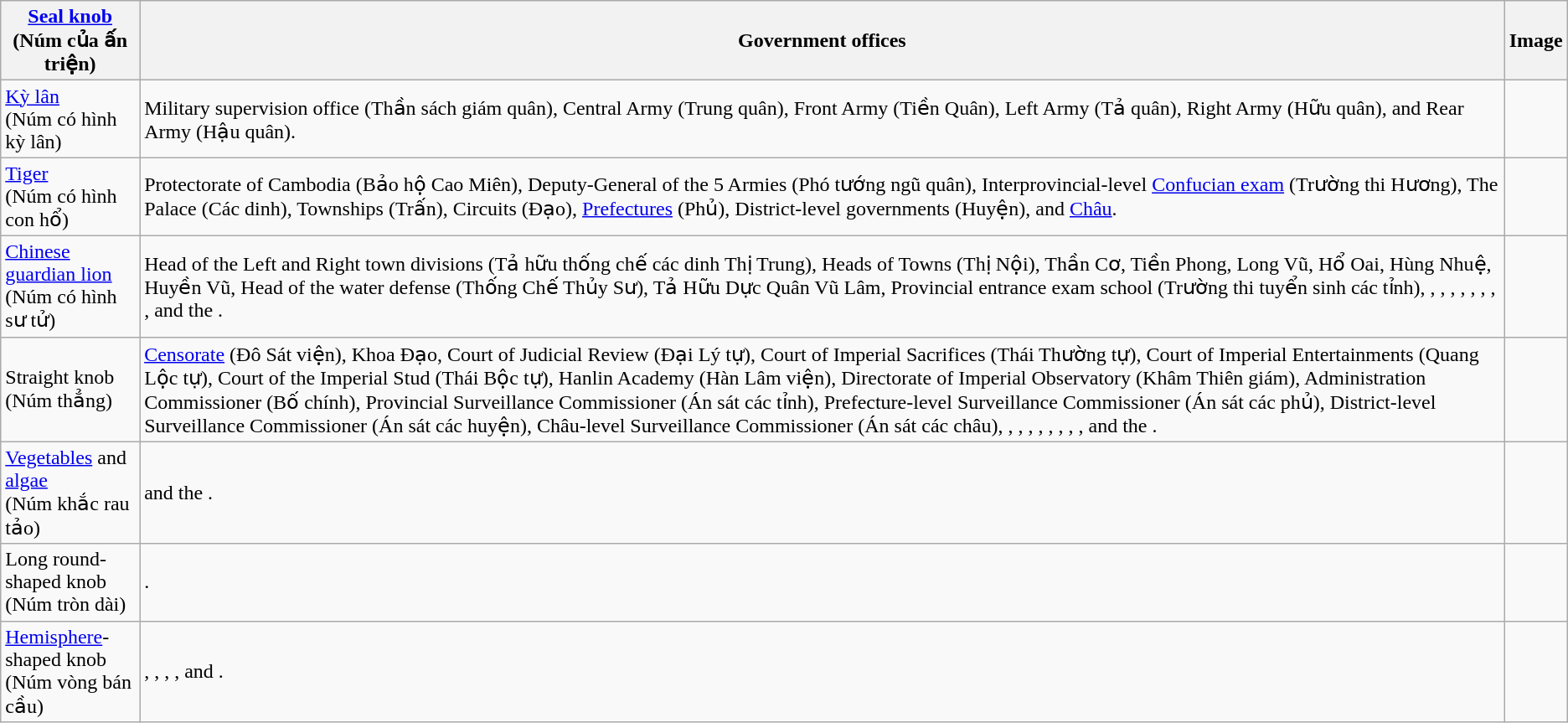<table class="wikitable">
<tr>
<th><a href='#'>Seal knob</a><br>(Núm của ấn triện)</th>
<th>Government offices</th>
<th>Image</th>
</tr>
<tr>
<td><a href='#'>Kỳ lân</a><br>(Núm có hình kỳ lân)</td>
<td>Military supervision office (Thần sách giám quân), Central Army (Trung quân), Front Army (Tiền Quân), Left Army (Tả quân), Right Army (Hữu quân), and Rear Army (Hậu quân).</td>
<td></td>
</tr>
<tr>
<td><a href='#'>Tiger</a><br>(Núm có hình con hổ)</td>
<td>Protectorate of Cambodia (Bảo hộ Cao Miên), Deputy-General of the 5 Armies (Phó tướng ngũ quân), Interprovincial-level <a href='#'>Confucian exam</a> (Trường thi Hương), The Palace (Các dinh), Townships (Trấn), Circuits (Đạo), <a href='#'>Prefectures</a> (Phủ), District-level governments (Huyện), and <a href='#'>Châu</a>.</td>
<td></td>
</tr>
<tr>
<td><a href='#'>Chinese guardian lion</a><br>(Núm có hình sư tử)</td>
<td>Head of the Left and Right town divisions (Tả hữu thống chế các dinh Thị Trung), Heads of Towns (Thị Nội), Thần Cơ, Tiền Phong, Long Vũ, Hổ Oai, Hùng Nhuệ, Huyền Vũ, Head of the water defense (Thống Chế Thủy Sư), Tả Hữu Dực Quân Vũ Lâm, Provincial entrance exam school (Trường thi tuyển sinh các tỉnh), , , , , , , , , and the .</td>
<td></td>
</tr>
<tr>
<td>Straight knob<br>(Núm thẳng)</td>
<td><a href='#'>Censorate</a> (Đô Sát viện), Khoa Đạo, Court of Judicial Review (Đại Lý tự), Court of Imperial Sacrifices (Thái Thường tự), Court of Imperial Entertainments (Quang Lộc tự), Court of the Imperial Stud (Thái Bộc tự), Hanlin Academy (Hàn Lâm viện),  Directorate of Imperial Observatory (Khâm Thiên giám), Administration Commissioner (Bố chính), Provincial Surveillance Commissioner (Án sát các tỉnh), Prefecture-level Surveillance Commissioner (Án sát các phủ), District-level Surveillance Commissioner (Án sát các huyện), Châu-level Surveillance Commissioner (Án sát các châu), , , , , , , , , and the .</td>
<td></td>
</tr>
<tr>
<td><a href='#'>Vegetables</a> and <a href='#'>algae</a><br>(Núm khắc rau tảo)</td>
<td> and the .</td>
<td></td>
</tr>
<tr>
<td>Long round-shaped knob<br>(Núm tròn dài)</td>
<td>.</td>
<td></td>
</tr>
<tr>
<td><a href='#'>Hemisphere</a>-shaped knob<br>(Núm vòng bán cầu)</td>
<td>, , , , and .</td>
<td></td>
</tr>
</table>
